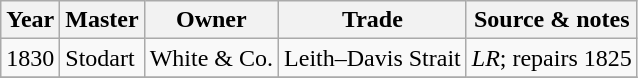<table class=" wikitable">
<tr>
<th>Year</th>
<th>Master</th>
<th>Owner</th>
<th>Trade</th>
<th>Source & notes</th>
</tr>
<tr>
<td>1830</td>
<td>Stodart</td>
<td>White & Co.</td>
<td>Leith–Davis Strait</td>
<td><em>LR</em>; repairs 1825</td>
</tr>
<tr>
</tr>
</table>
